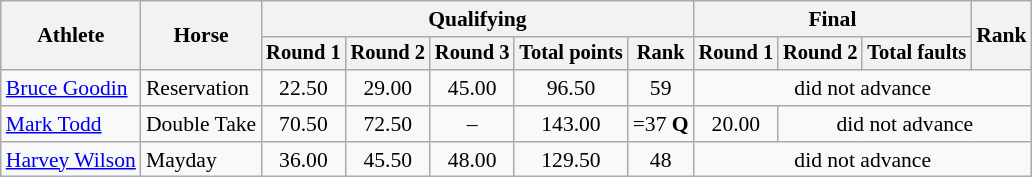<table class=wikitable style="font-size:90%">
<tr>
<th rowspan="2">Athlete</th>
<th rowspan="2">Horse</th>
<th colspan="5">Qualifying</th>
<th colspan="3">Final</th>
<th rowspan="2">Rank</th>
</tr>
<tr style="font-size:95%">
<th>Round 1</th>
<th>Round 2</th>
<th>Round 3</th>
<th>Total points</th>
<th>Rank</th>
<th>Round 1</th>
<th>Round 2</th>
<th>Total faults</th>
</tr>
<tr align=center>
<td align=left><a href='#'>Bruce Goodin</a></td>
<td align=left>Reservation</td>
<td>22.50</td>
<td>29.00</td>
<td>45.00</td>
<td>96.50</td>
<td>59</td>
<td colspan=4>did not advance</td>
</tr>
<tr align=center>
<td align=left><a href='#'>Mark Todd</a></td>
<td align=left>Double Take</td>
<td>70.50</td>
<td>72.50</td>
<td>–</td>
<td>143.00</td>
<td>=37 <strong>Q</strong></td>
<td>20.00</td>
<td colspan=3>did not advance</td>
</tr>
<tr align=center>
<td align=left><a href='#'>Harvey Wilson</a></td>
<td align=left>Mayday</td>
<td>36.00</td>
<td>45.50</td>
<td>48.00</td>
<td>129.50</td>
<td>48</td>
<td colspan=4>did not advance</td>
</tr>
</table>
